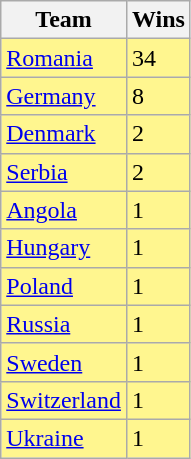<table class="wikitable sortable">
<tr>
<th>Team</th>
<th>Wins</th>
</tr>
<tr>
<td style="background:#fff68f"> <a href='#'>Romania</a></td>
<td style="background:#fff68f">34</td>
</tr>
<tr>
<td style="background:#fff68f"> <a href='#'>Germany</a></td>
<td style="background:#fff68f">8</td>
</tr>
<tr>
<td style="background:#fff68f"> <a href='#'>Denmark</a></td>
<td style="background:#fff68f">2</td>
</tr>
<tr>
<td style="background:#fff68f"> <a href='#'>Serbia</a></td>
<td style="background:#fff68f">2</td>
</tr>
<tr>
<td style="background:#fff68f"> <a href='#'>Angola</a></td>
<td style="background:#fff68f">1</td>
</tr>
<tr>
<td style="background:#fff68f"> <a href='#'>Hungary</a></td>
<td style="background:#fff68f">1</td>
</tr>
<tr>
<td style="background:#fff68f"> <a href='#'>Poland</a></td>
<td style="background:#fff68f">1</td>
</tr>
<tr>
<td style="background:#fff68f"> <a href='#'>Russia</a></td>
<td style="background:#fff68f">1</td>
</tr>
<tr>
<td style="background:#fff68f"> <a href='#'>Sweden</a></td>
<td style="background:#fff68f">1</td>
</tr>
<tr>
<td style="background:#fff68f"> <a href='#'>Switzerland</a></td>
<td style="background:#fff68f">1</td>
</tr>
<tr>
<td style="background:#fff68f"> <a href='#'>Ukraine</a></td>
<td style="background:#fff68f">1</td>
</tr>
</table>
